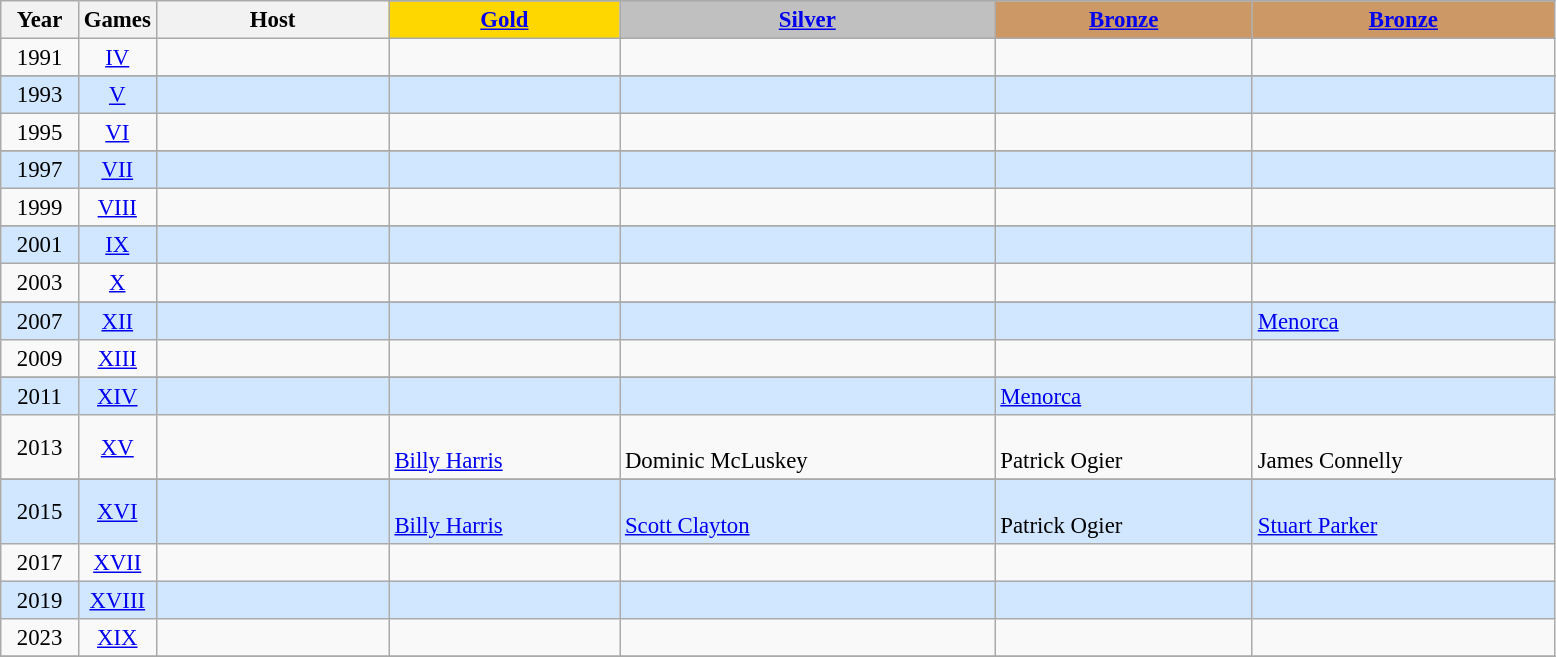<table class="wikitable" style="text-align: center; font-size:95%;">
<tr>
<th rowspan="2" style="width:5%;">Year</th>
<th rowspan="2" style="width:5%;">Games</th>
<th rowspan="2" style="width:15%;">Host</th>
</tr>
<tr>
<th style="background-color: gold"><a href='#'>Gold</a></th>
<th style="background-color: silver"><a href='#'>Silver</a></th>
<th style="background-color: #CC9966"><a href='#'>Bronze</a></th>
<th style="background-color: #CC9966"><a href='#'>Bronze</a></th>
</tr>
<tr>
<td>1991</td>
<td align=center><a href='#'>IV</a></td>
<td align="left"></td>
<td align="left"></td>
<td align="left"></td>
<td align="left"></td>
<td align="left"></td>
</tr>
<tr>
</tr>
<tr style="text-align:center; background:#d0e7ff;">
<td>1993</td>
<td align=center><a href='#'>V</a></td>
<td align="left"></td>
<td align="left"></td>
<td align="left"></td>
<td align="left"></td>
<td align="left"></td>
</tr>
<tr>
<td>1995</td>
<td align=center><a href='#'>VI</a></td>
<td align="left"></td>
<td align="left"></td>
<td align="left"></td>
<td align="left"></td>
<td align="left"></td>
</tr>
<tr>
</tr>
<tr style="text-align:center; background:#d0e7ff;">
<td>1997</td>
<td align=center><a href='#'>VII</a></td>
<td align="left"></td>
<td align="left"></td>
<td align="left"></td>
<td align="left"></td>
<td align="left"></td>
</tr>
<tr>
<td>1999</td>
<td align=center><a href='#'>VIII</a></td>
<td align="left"></td>
<td align="left"></td>
<td align="left"></td>
<td align="left"></td>
<td align="left"></td>
</tr>
<tr>
</tr>
<tr style="text-align:center; background:#d0e7ff;">
<td>2001</td>
<td align=center><a href='#'>IX</a></td>
<td align="left"></td>
<td align="left"> </td>
<td align="left"> </td>
<td align="left"> </td>
<td align="left"> </td>
</tr>
<tr>
<td>2003</td>
<td align=center><a href='#'>X</a></td>
<td align="left"></td>
<td align="left"></td>
<td align="left"></td>
<td align="left"></td>
<td align="left"></td>
</tr>
<tr>
</tr>
<tr style="text-align:center; background:#d0e7ff;">
<td>2007</td>
<td align=center><a href='#'>XII</a></td>
<td align="left"></td>
<td align="left"></td>
<td align="left"></td>
<td align="left"></td>
<td align="left"> <a href='#'>Menorca</a></td>
</tr>
<tr>
<td>2009</td>
<td align=center><a href='#'>XIII</a></td>
<td align="left"></td>
<td align="left"></td>
<td align="left"></td>
<td align="left"></td>
<td align="left"></td>
</tr>
<tr>
</tr>
<tr style="text-align:center; background:#d0e7ff;">
<td>2011</td>
<td align=center><a href='#'>XIV</a></td>
<td align="left"></td>
<td align="left"></td>
<td align="left"></td>
<td align="left"> <a href='#'>Menorca</a></td>
<td align="left"></td>
</tr>
<tr>
<td>2013</td>
<td align=center><a href='#'>XV</a></td>
<td align="left"></td>
<td align="left"> <br> <a href='#'>Billy Harris</a></td>
<td align="left"> <br> Dominic McLuskey</td>
<td align="left"> <br> Patrick Ogier</td>
<td align="left"> <br> James Connelly</td>
</tr>
<tr>
</tr>
<tr style="text-align:center; background:#d0e7ff;">
<td>2015</td>
<td align=center><a href='#'>XVI</a></td>
<td align="left"></td>
<td align="left"> <br> <a href='#'>Billy Harris</a></td>
<td align="left"> <br> <a href='#'>Scott Clayton</a></td>
<td align="left"> <br> Patrick Ogier</td>
<td align="left"> <br> <a href='#'>Stuart Parker</a></td>
</tr>
<tr>
<td>2017</td>
<td align=center><a href='#'>XVII</a></td>
<td align="left"></td>
<td align="left"></td>
<td align="left"></td>
<td align="left"></td>
<td align="left"></td>
</tr>
<tr style="text-align:center; background:#d0e7ff;">
<td>2019</td>
<td align=center><a href='#'>XVIII</a></td>
<td align="left"></td>
<td align="left"></td>
<td align="left"></td>
<td align="left"></td>
<td align="left"></td>
</tr>
<tr>
<td>2023</td>
<td align=center><a href='#'>XIX</a></td>
<td align="left"></td>
<td align="left"></td>
<td align="left"></td>
<td align="left"></td>
<td align="left"></td>
</tr>
<tr>
</tr>
</table>
